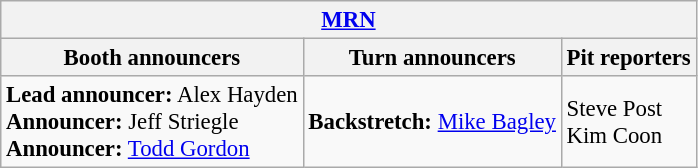<table class="wikitable" style="font-size: 95%">
<tr>
<th colspan="3"><a href='#'>MRN</a></th>
</tr>
<tr>
<th>Booth announcers</th>
<th>Turn announcers</th>
<th>Pit reporters</th>
</tr>
<tr>
<td><strong>Lead announcer:</strong> Alex Hayden<br><strong>Announcer:</strong> Jeff Striegle<br><strong>Announcer:</strong> <a href='#'>Todd Gordon</a></td>
<td><strong>Backstretch:</strong> <a href='#'>Mike Bagley</a></td>
<td>Steve Post<br>Kim Coon</td>
</tr>
</table>
